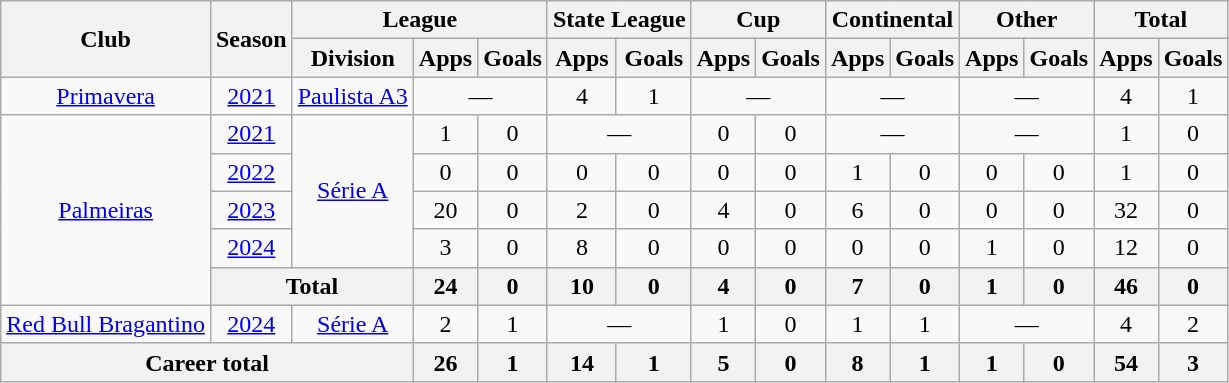<table class="wikitable" style="text-align: center">
<tr>
<th rowspan="2">Club</th>
<th rowspan="2">Season</th>
<th colspan="3">League</th>
<th colspan="2">State League</th>
<th colspan="2">Cup</th>
<th colspan="2">Continental</th>
<th colspan="2">Other</th>
<th colspan="2">Total</th>
</tr>
<tr>
<th>Division</th>
<th>Apps</th>
<th>Goals</th>
<th>Apps</th>
<th>Goals</th>
<th>Apps</th>
<th>Goals</th>
<th>Apps</th>
<th>Goals</th>
<th>Apps</th>
<th>Goals</th>
<th>Apps</th>
<th>Goals</th>
</tr>
<tr>
<td><a href='#'>Primavera</a></td>
<td><a href='#'>2021</a></td>
<td><a href='#'>Paulista A3</a></td>
<td colspan="2">—</td>
<td>4</td>
<td>1</td>
<td colspan="2">—</td>
<td colspan="2">—</td>
<td colspan="2">—</td>
<td>4</td>
<td>1</td>
</tr>
<tr>
<td rowspan="5"><a href='#'>Palmeiras</a></td>
<td><a href='#'>2021</a></td>
<td rowspan="4"><a href='#'>Série A</a></td>
<td>1</td>
<td>0</td>
<td colspan="2">—</td>
<td>0</td>
<td>0</td>
<td colspan="2">—</td>
<td colspan="2">—</td>
<td>1</td>
<td>0</td>
</tr>
<tr>
<td><a href='#'>2022</a></td>
<td>0</td>
<td>0</td>
<td>0</td>
<td>0</td>
<td>0</td>
<td>0</td>
<td>1</td>
<td>0</td>
<td>0</td>
<td>0</td>
<td>1</td>
<td>0</td>
</tr>
<tr>
<td><a href='#'>2023</a></td>
<td>20</td>
<td>0</td>
<td>2</td>
<td>0</td>
<td>4</td>
<td>0</td>
<td>6</td>
<td>0</td>
<td>0</td>
<td>0</td>
<td>32</td>
<td>0</td>
</tr>
<tr>
<td><a href='#'>2024</a></td>
<td>3</td>
<td>0</td>
<td>8</td>
<td>0</td>
<td>0</td>
<td>0</td>
<td>0</td>
<td>0</td>
<td>1</td>
<td>0</td>
<td>12</td>
<td>0</td>
</tr>
<tr>
<th colspan="2">Total</th>
<th>24</th>
<th>0</th>
<th>10</th>
<th>0</th>
<th>4</th>
<th>0</th>
<th>7</th>
<th>0</th>
<th>1</th>
<th>0</th>
<th>46</th>
<th>0</th>
</tr>
<tr>
<td><a href='#'>Red Bull Bragantino</a></td>
<td><a href='#'>2024</a></td>
<td><a href='#'>Série A</a></td>
<td>2</td>
<td>1</td>
<td colspan="2">—</td>
<td>1</td>
<td>0</td>
<td>1</td>
<td>1</td>
<td colspan="2">—</td>
<td>4</td>
<td>2</td>
</tr>
<tr>
<th colspan="3"><strong>Career total</strong></th>
<th>26</th>
<th>1</th>
<th>14</th>
<th>1</th>
<th>5</th>
<th>0</th>
<th>8</th>
<th>1</th>
<th>1</th>
<th>0</th>
<th>54</th>
<th>3</th>
</tr>
</table>
